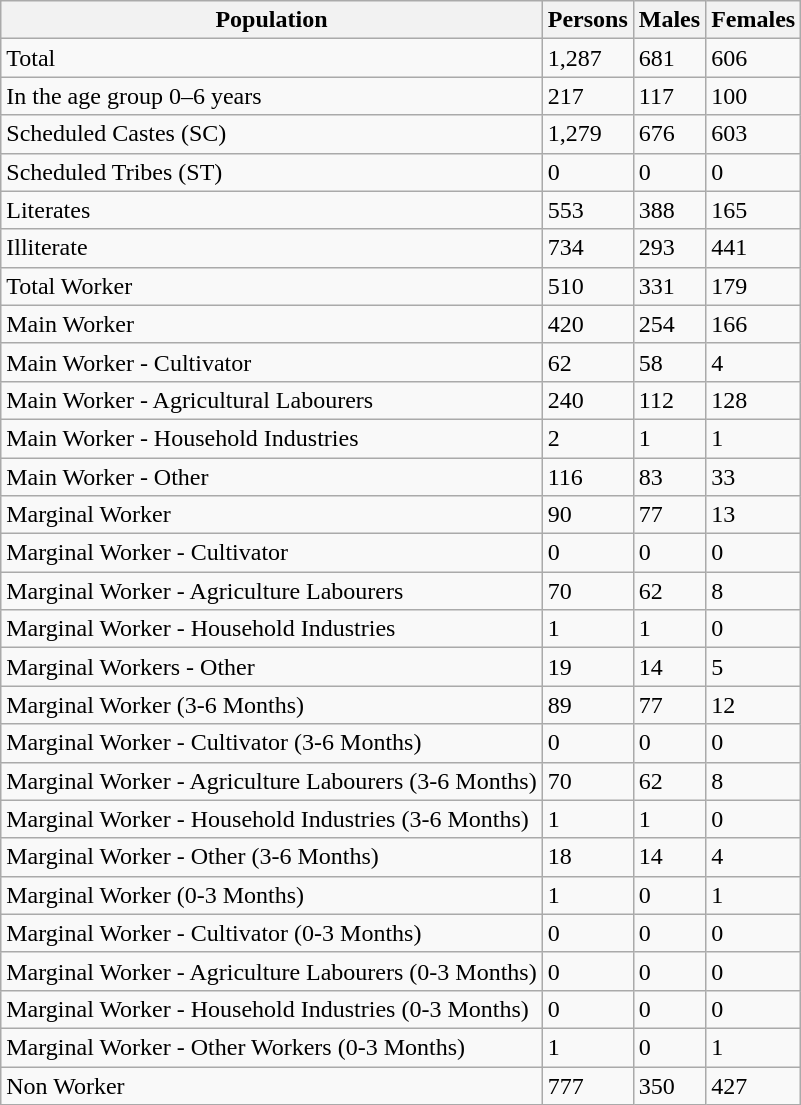<table class="wikitable">
<tr>
<th>Population</th>
<th>Persons</th>
<th>Males</th>
<th>Females</th>
</tr>
<tr>
<td>Total</td>
<td>1,287</td>
<td>681</td>
<td>606</td>
</tr>
<tr>
<td>In the age  group 0–6 years</td>
<td>217</td>
<td>117</td>
<td>100</td>
</tr>
<tr>
<td>Scheduled  Castes (SC)</td>
<td>1,279</td>
<td>676</td>
<td>603</td>
</tr>
<tr>
<td>Scheduled  Tribes (ST)</td>
<td>0</td>
<td>0</td>
<td>0</td>
</tr>
<tr>
<td>Literates</td>
<td>553</td>
<td>388</td>
<td>165</td>
</tr>
<tr>
<td>Illiterate</td>
<td>734</td>
<td>293</td>
<td>441</td>
</tr>
<tr>
<td>Total Worker</td>
<td>510</td>
<td>331</td>
<td>179</td>
</tr>
<tr>
<td>Main Worker</td>
<td>420</td>
<td>254</td>
<td>166</td>
</tr>
<tr>
<td>Main Worker -  Cultivator</td>
<td>62</td>
<td>58</td>
<td>4</td>
</tr>
<tr>
<td>Main Worker -  Agricultural Labourers</td>
<td>240</td>
<td>112</td>
<td>128</td>
</tr>
<tr>
<td>Main Worker -  Household Industries</td>
<td>2</td>
<td>1</td>
<td>1</td>
</tr>
<tr>
<td>Main Worker -  Other</td>
<td>116</td>
<td>83</td>
<td>33</td>
</tr>
<tr>
<td>Marginal  Worker</td>
<td>90</td>
<td>77</td>
<td>13</td>
</tr>
<tr>
<td>Marginal  Worker - Cultivator</td>
<td>0</td>
<td>0</td>
<td>0</td>
</tr>
<tr>
<td>Marginal  Worker - Agriculture Labourers</td>
<td>70</td>
<td>62</td>
<td>8</td>
</tr>
<tr>
<td>Marginal  Worker - Household Industries</td>
<td>1</td>
<td>1</td>
<td>0</td>
</tr>
<tr>
<td>Marginal  Workers - Other</td>
<td>19</td>
<td>14</td>
<td>5</td>
</tr>
<tr>
<td>Marginal  Worker (3-6 Months)</td>
<td>89</td>
<td>77</td>
<td>12</td>
</tr>
<tr>
<td>Marginal  Worker - Cultivator (3-6 Months)</td>
<td>0</td>
<td>0</td>
<td>0</td>
</tr>
<tr>
<td>Marginal  Worker - Agriculture Labourers (3-6 Months)</td>
<td>70</td>
<td>62</td>
<td>8</td>
</tr>
<tr>
<td>Marginal  Worker - Household Industries (3-6 Months)</td>
<td>1</td>
<td>1</td>
<td>0</td>
</tr>
<tr>
<td>Marginal  Worker - Other (3-6 Months)</td>
<td>18</td>
<td>14</td>
<td>4</td>
</tr>
<tr>
<td>Marginal  Worker (0-3 Months)</td>
<td>1</td>
<td>0</td>
<td>1</td>
</tr>
<tr>
<td>Marginal  Worker - Cultivator (0-3 Months)</td>
<td>0</td>
<td>0</td>
<td>0</td>
</tr>
<tr>
<td>Marginal  Worker - Agriculture Labourers (0-3 Months)</td>
<td>0</td>
<td>0</td>
<td>0</td>
</tr>
<tr>
<td>Marginal  Worker - Household Industries (0-3 Months)</td>
<td>0</td>
<td>0</td>
<td>0</td>
</tr>
<tr>
<td>Marginal  Worker - Other Workers (0-3 Months)</td>
<td>1</td>
<td>0</td>
<td>1</td>
</tr>
<tr>
<td>Non Worker</td>
<td>777</td>
<td>350</td>
<td>427</td>
</tr>
</table>
